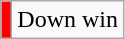<table class="wikitable">
<tr>
<td style="background-color:red"></td>
<td>Down win</td>
</tr>
</table>
